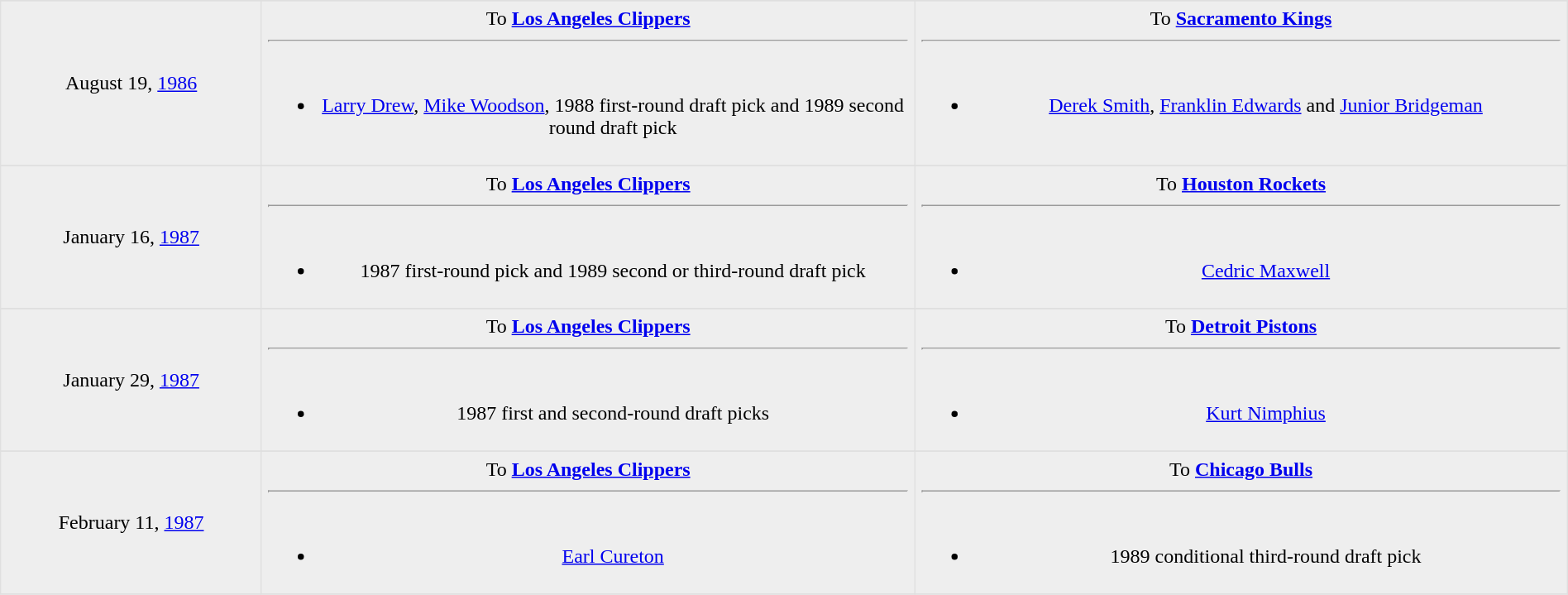<table border=1 style="border-collapse:collapse; text-align: center; width: 100%" bordercolor="#DFDFDF"  cellpadding="5">
<tr>
</tr>
<tr bgcolor="eeeeee">
<td style="width:12%">August 19, <a href='#'>1986</a></td>
<td style="width:30%" valign="top">To <strong><a href='#'>Los Angeles Clippers</a></strong><hr><br><ul><li><a href='#'>Larry Drew</a>, <a href='#'>Mike Woodson</a>, 1988 first-round draft pick and 1989 second round draft pick</li></ul></td>
<td style="width:30%" valign="top">To <strong><a href='#'>Sacramento Kings</a></strong><hr><br><ul><li><a href='#'>Derek Smith</a>, <a href='#'>Franklin Edwards</a> and <a href='#'>Junior Bridgeman</a></li></ul></td>
</tr>
<tr>
</tr>
<tr bgcolor="eeeeee">
<td style="width:12%">January 16, <a href='#'>1987</a></td>
<td style="width:30%" valign="top">To <strong><a href='#'>Los Angeles Clippers</a></strong><hr><br><ul><li>1987 first-round pick and 1989 second or third-round draft pick</li></ul></td>
<td style="width:30%" valign="top">To <strong><a href='#'>Houston Rockets</a></strong><hr><br><ul><li><a href='#'>Cedric Maxwell</a></li></ul></td>
</tr>
<tr>
</tr>
<tr bgcolor="eeeeee">
<td style="width:12%">January 29, <a href='#'>1987</a></td>
<td style="width:30%" valign="top">To <strong><a href='#'>Los Angeles Clippers</a></strong><hr><br><ul><li>1987 first and second-round draft picks</li></ul></td>
<td style="width:30%" valign="top">To <strong><a href='#'>Detroit Pistons</a></strong><hr><br><ul><li><a href='#'>Kurt Nimphius</a></li></ul></td>
</tr>
<tr>
</tr>
<tr bgcolor="eeeeee">
<td style="width:12%">February 11, <a href='#'>1987</a></td>
<td style="width:30%" valign="top">To <strong><a href='#'>Los Angeles Clippers</a></strong><hr><br><ul><li><a href='#'>Earl Cureton</a></li></ul></td>
<td style="width:30%" valign="top">To <strong><a href='#'>Chicago Bulls</a></strong><hr><br><ul><li>1989 conditional third-round draft pick</li></ul></td>
</tr>
<tr>
</tr>
</table>
